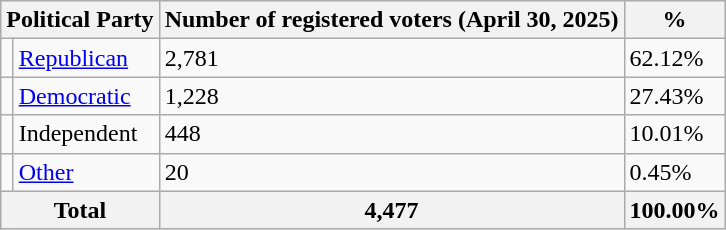<table class="wikitable">
<tr>
<th colspan="2">Political Party</th>
<th>Number of registered voters (April 30, 2025)</th>
<th>%</th>
</tr>
<tr>
<td></td>
<td><a href='#'>Republican</a></td>
<td>2,781</td>
<td>62.12%</td>
</tr>
<tr>
<td></td>
<td><a href='#'>Democratic</a></td>
<td>1,228</td>
<td>27.43%</td>
</tr>
<tr>
<td></td>
<td>Independent</td>
<td>448</td>
<td>10.01%</td>
</tr>
<tr>
<td></td>
<td><a href='#'>Other</a></td>
<td>20</td>
<td>0.45%</td>
</tr>
<tr>
<th colspan="2">Total</th>
<th>4,477</th>
<th>100.00%</th>
</tr>
</table>
